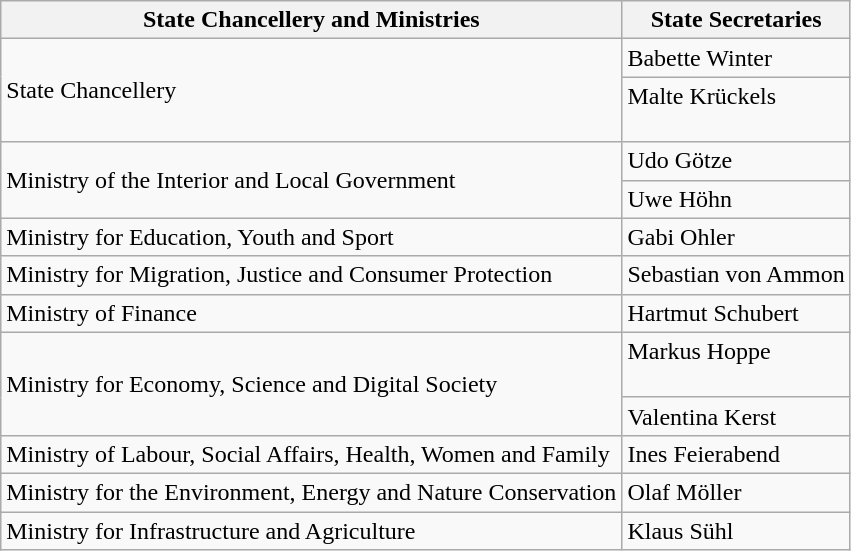<table class="wikitable toptextcells">
<tr>
<th>State Chancellery and Ministries</th>
<th>State Secretaries</th>
</tr>
<tr>
<td rowspan=2>State Chancellery</td>
<td>Babette Winter<br></td>
</tr>
<tr>
<td>Malte Krückels<br><br></td>
</tr>
<tr>
<td rowspan=2>Ministry of the Interior and Local Government</td>
<td>Udo Götze</td>
</tr>
<tr>
<td>Uwe Höhn</td>
</tr>
<tr>
<td>Ministry for Education, Youth and Sport</td>
<td>Gabi Ohler</td>
</tr>
<tr>
<td>Ministry for Migration, Justice and Consumer Protection</td>
<td>Sebastian von Ammon</td>
</tr>
<tr>
<td>Ministry of Finance</td>
<td>Hartmut Schubert</td>
</tr>
<tr>
<td rowspan=2>Ministry for Economy, Science and Digital Society</td>
<td>Markus Hoppe<br><br></td>
</tr>
<tr>
<td>Valentina Kerst<br></td>
</tr>
<tr>
<td>Ministry of Labour, Social Affairs, Health, Women and Family</td>
<td>Ines Feierabend</td>
</tr>
<tr>
<td>Ministry for the Environment, Energy and Nature Conservation</td>
<td>Olaf Möller</td>
</tr>
<tr>
<td>Ministry for Infrastructure and Agriculture</td>
<td>Klaus Sühl</td>
</tr>
</table>
